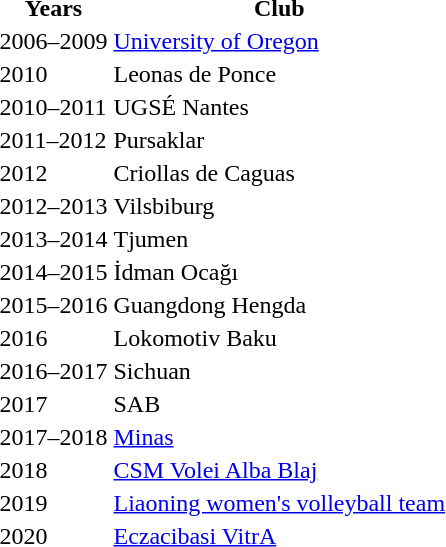<table>
<tr>
<th>Years</th>
<th>Club</th>
</tr>
<tr>
<td>2006–2009</td>
<td><a href='#'>University of Oregon</a></td>
</tr>
<tr>
<td>2010</td>
<td>Leonas de Ponce</td>
</tr>
<tr>
<td>2010–2011</td>
<td>UGSÉ Nantes</td>
</tr>
<tr>
<td>2011–2012</td>
<td>Pursaklar</td>
</tr>
<tr>
<td>2012</td>
<td>Criollas de Caguas</td>
</tr>
<tr>
<td>2012–2013</td>
<td>Vilsbiburg</td>
</tr>
<tr>
<td>2013–2014</td>
<td>Tjumen</td>
</tr>
<tr>
<td>2014–2015</td>
<td>İdman Ocağı</td>
</tr>
<tr>
<td>2015–2016</td>
<td>Guangdong Hengda</td>
</tr>
<tr>
<td>2016</td>
<td>Lokomotiv Baku</td>
</tr>
<tr>
<td>2016–2017</td>
<td>Sichuan</td>
</tr>
<tr>
<td>2017</td>
<td>SAB</td>
</tr>
<tr>
<td>2017–2018</td>
<td><a href='#'>Minas</a></td>
</tr>
<tr>
<td>2018</td>
<td><a href='#'>CSM Volei Alba Blaj</a></td>
</tr>
<tr>
<td>2019</td>
<td><a href='#'>Liaoning women's volleyball team</a></td>
</tr>
<tr>
<td>2020</td>
<td><a href='#'>Eczacibasi VitrA</a></td>
</tr>
</table>
